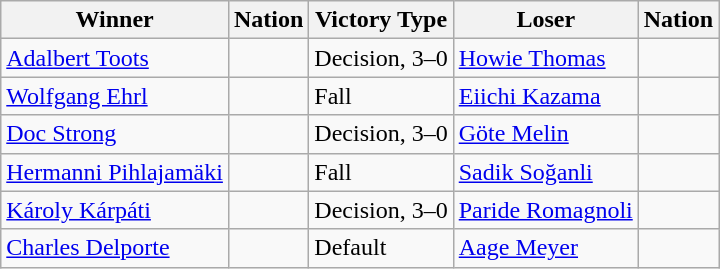<table class="wikitable sortable" style="text-align:left;">
<tr>
<th>Winner</th>
<th>Nation</th>
<th>Victory Type</th>
<th>Loser</th>
<th>Nation</th>
</tr>
<tr>
<td><a href='#'>Adalbert Toots</a></td>
<td></td>
<td>Decision, 3–0</td>
<td><a href='#'>Howie Thomas</a></td>
<td></td>
</tr>
<tr>
<td><a href='#'>Wolfgang Ehrl</a></td>
<td></td>
<td>Fall</td>
<td><a href='#'>Eiichi Kazama</a></td>
<td></td>
</tr>
<tr>
<td><a href='#'>Doc Strong</a></td>
<td></td>
<td>Decision, 3–0</td>
<td><a href='#'>Göte Melin</a></td>
<td></td>
</tr>
<tr>
<td><a href='#'>Hermanni Pihlajamäki</a></td>
<td></td>
<td>Fall</td>
<td><a href='#'>Sadik Soğanli</a></td>
<td></td>
</tr>
<tr>
<td><a href='#'>Károly Kárpáti</a></td>
<td></td>
<td>Decision, 3–0</td>
<td><a href='#'>Paride Romagnoli</a></td>
<td></td>
</tr>
<tr>
<td><a href='#'>Charles Delporte</a></td>
<td></td>
<td>Default</td>
<td><a href='#'>Aage Meyer</a></td>
<td></td>
</tr>
</table>
